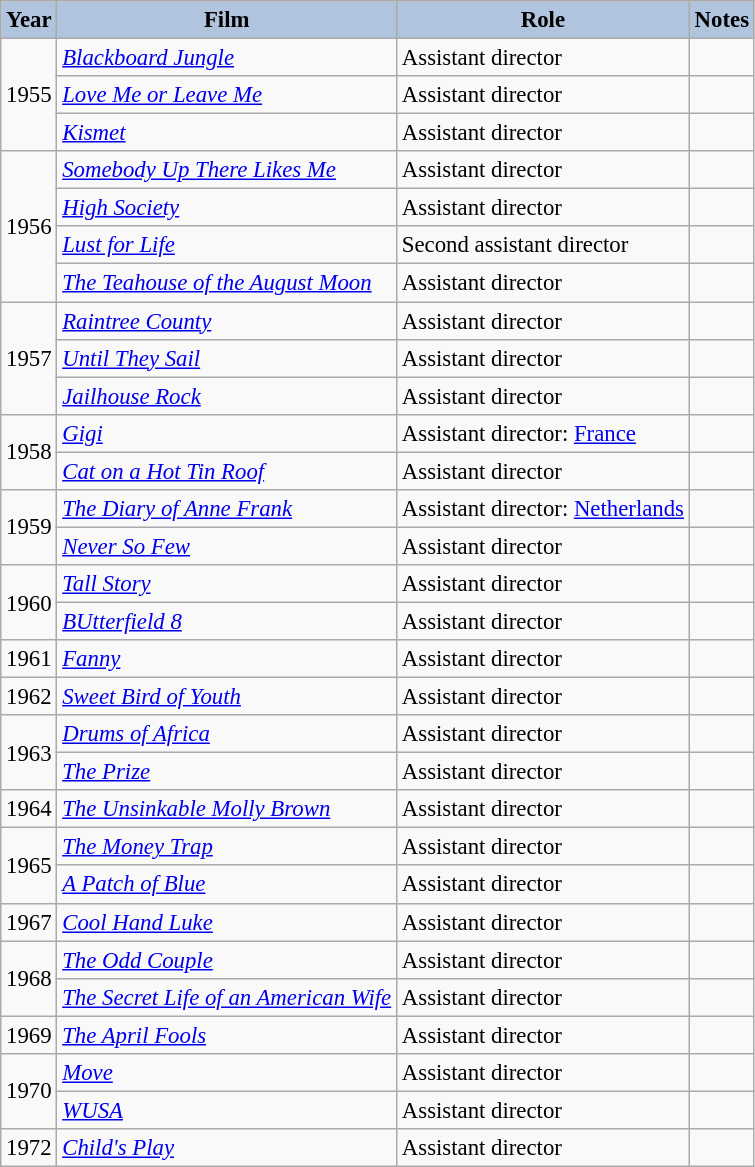<table class="wikitable" style="font-size:95%;">
<tr>
<th style="background:#B0C4DE;">Year</th>
<th style="background:#B0C4DE;">Film</th>
<th style="background:#B0C4DE;">Role</th>
<th style="background:#B0C4DE;">Notes</th>
</tr>
<tr>
<td rowspan=3>1955</td>
<td><em><a href='#'>Blackboard Jungle</a></em></td>
<td>Assistant director</td>
<td></td>
</tr>
<tr>
<td><em><a href='#'>Love Me or Leave Me</a></em></td>
<td>Assistant director</td>
<td></td>
</tr>
<tr>
<td><em><a href='#'>Kismet</a></em></td>
<td>Assistant director</td>
<td></td>
</tr>
<tr>
<td rowspan=4>1956</td>
<td><em><a href='#'>Somebody Up There Likes Me</a></em></td>
<td>Assistant director</td>
<td></td>
</tr>
<tr>
<td><em><a href='#'>High Society</a></em></td>
<td>Assistant director</td>
<td></td>
</tr>
<tr>
<td><em><a href='#'>Lust for Life</a></em></td>
<td>Second assistant director</td>
<td></td>
</tr>
<tr>
<td><em><a href='#'>The Teahouse of the August Moon</a></em></td>
<td>Assistant director</td>
<td></td>
</tr>
<tr>
<td rowspan=3>1957</td>
<td><em><a href='#'>Raintree County</a></em></td>
<td>Assistant director</td>
<td></td>
</tr>
<tr>
<td><em><a href='#'>Until They Sail</a></em></td>
<td>Assistant director</td>
<td></td>
</tr>
<tr>
<td><em><a href='#'>Jailhouse Rock</a></em></td>
<td>Assistant director</td>
<td></td>
</tr>
<tr>
<td rowspan=2>1958</td>
<td><em><a href='#'>Gigi</a></em></td>
<td>Assistant director: <a href='#'>France</a></td>
<td></td>
</tr>
<tr>
<td><em><a href='#'>Cat on a Hot Tin Roof</a></em></td>
<td>Assistant director</td>
<td></td>
</tr>
<tr>
<td rowspan=2>1959</td>
<td><em><a href='#'>The Diary of Anne Frank</a></em></td>
<td>Assistant director: <a href='#'>Netherlands</a></td>
<td></td>
</tr>
<tr>
<td><em><a href='#'>Never So Few</a></em></td>
<td>Assistant director</td>
<td></td>
</tr>
<tr>
<td rowspan=2>1960</td>
<td><em><a href='#'>Tall Story</a></em></td>
<td>Assistant director</td>
<td></td>
</tr>
<tr>
<td><em><a href='#'>BUtterfield 8</a></em></td>
<td>Assistant director</td>
<td></td>
</tr>
<tr>
<td>1961</td>
<td><em><a href='#'>Fanny</a></em></td>
<td>Assistant director</td>
<td></td>
</tr>
<tr>
<td>1962</td>
<td><em><a href='#'>Sweet Bird of Youth</a></em></td>
<td>Assistant director</td>
<td></td>
</tr>
<tr>
<td rowspan=2>1963</td>
<td><em><a href='#'>Drums of Africa</a></em></td>
<td>Assistant director</td>
<td></td>
</tr>
<tr>
<td><em><a href='#'>The Prize</a></em></td>
<td>Assistant director</td>
<td></td>
</tr>
<tr>
<td>1964</td>
<td><em><a href='#'>The Unsinkable Molly Brown</a></em></td>
<td>Assistant director</td>
<td></td>
</tr>
<tr>
<td rowspan=2>1965</td>
<td><em><a href='#'>The Money Trap</a></em></td>
<td>Assistant director</td>
<td></td>
</tr>
<tr>
<td><em><a href='#'>A Patch of Blue</a></em></td>
<td>Assistant director</td>
<td></td>
</tr>
<tr>
<td>1967</td>
<td><em><a href='#'>Cool Hand Luke</a></em></td>
<td>Assistant director</td>
<td></td>
</tr>
<tr>
<td rowspan=2>1968</td>
<td><em><a href='#'>The Odd Couple</a></em></td>
<td>Assistant director</td>
<td></td>
</tr>
<tr>
<td><em><a href='#'>The Secret Life of an American Wife</a></em></td>
<td>Assistant director</td>
<td></td>
</tr>
<tr>
<td>1969</td>
<td><em><a href='#'>The April Fools</a></em></td>
<td>Assistant director</td>
<td></td>
</tr>
<tr>
<td rowspan=2>1970</td>
<td><em><a href='#'>Move</a></em></td>
<td>Assistant director</td>
<td></td>
</tr>
<tr>
<td><em><a href='#'>WUSA</a></em></td>
<td>Assistant director</td>
<td></td>
</tr>
<tr>
<td>1972</td>
<td><em><a href='#'>Child's Play</a></em></td>
<td>Assistant director</td>
<td></td>
</tr>
</table>
